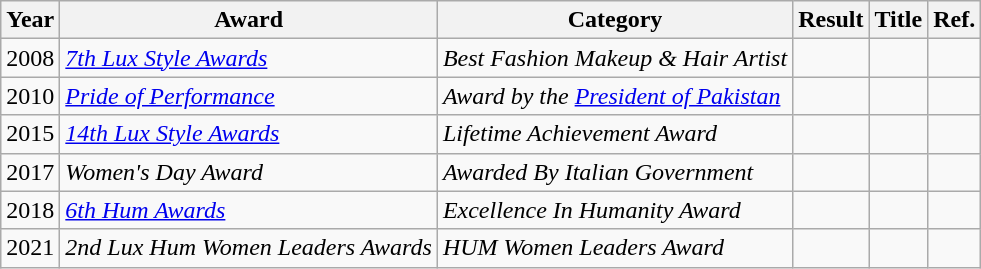<table class="wikitable">
<tr>
<th>Year</th>
<th>Award</th>
<th>Category</th>
<th>Result</th>
<th>Title</th>
<th>Ref.</th>
</tr>
<tr>
<td>2008</td>
<td><em><a href='#'>7th Lux Style Awards</a></em></td>
<td><em>Best Fashion Makeup & Hair Artist</em></td>
<td></td>
<td></td>
<td></td>
</tr>
<tr>
<td>2010</td>
<td><em><a href='#'>Pride of Performance</a></em></td>
<td><em>Award by the <a href='#'>President of Pakistan</a></em></td>
<td></td>
<td></td>
<td></td>
</tr>
<tr>
<td>2015</td>
<td><em><a href='#'>14th Lux Style Awards</a></em></td>
<td><em>Lifetime Achievement Award</em></td>
<td></td>
<td></td>
<td></td>
</tr>
<tr>
<td>2017</td>
<td><em>Women's Day Award</em></td>
<td><em>Awarded By Italian Government</em></td>
<td></td>
<td></td>
<td></td>
</tr>
<tr>
<td>2018</td>
<td><em><a href='#'>6th Hum Awards</a></em></td>
<td><em>Excellence In Humanity Award</em></td>
<td></td>
<td></td>
<td></td>
</tr>
<tr>
<td>2021</td>
<td><em>2nd Lux Hum Women Leaders Awards</em></td>
<td><em>HUM Women Leaders Award</em></td>
<td></td>
<td></td>
<td></td>
</tr>
</table>
